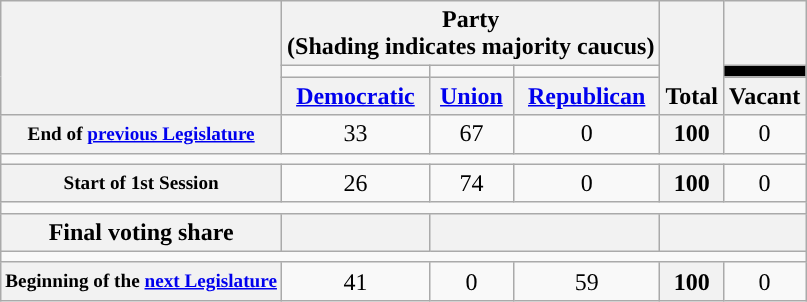<table class=wikitable style="text-align:center">
<tr style="vertical-align:bottom;">
<th rowspan=3></th>
<th colspan=3>Party <div>(Shading indicates majority caucus)</div></th>
<th rowspan=3>Total</th>
<th></th>
</tr>
<tr style="height:5px">
<td style="background-color:"></td>
<td style="background-color:"></td>
<td style="background-color:"></td>
<td style="background:black;"></td>
</tr>
<tr>
<th><a href='#'>Democratic</a></th>
<th><a href='#'>Union</a></th>
<th><a href='#'>Republican</a></th>
<th>Vacant</th>
</tr>
<tr>
<th style="font-size:80%;">End of <a href='#'>previous Legislature</a></th>
<td>33</td>
<td>67</td>
<td>0</td>
<th>100</th>
<td>0</td>
</tr>
<tr>
<td colspan=6></td>
</tr>
<tr>
<th style="font-size:80%;">Start of 1st Session</th>
<td>26</td>
<td>74</td>
<td>0</td>
<th>100</th>
<td>0</td>
</tr>
<tr>
<td colspan=6></td>
</tr>
<tr>
<th>Final voting share</th>
<th></th>
<th colspan=2" ></th>
<th colspan=2></th>
</tr>
<tr>
<td colspan=6></td>
</tr>
<tr>
<th style="font-size:80%;">Beginning of the <a href='#'>next Legislature</a></th>
<td>41</td>
<td>0</td>
<td>59</td>
<th>100</th>
<td>0</td>
</tr>
</table>
